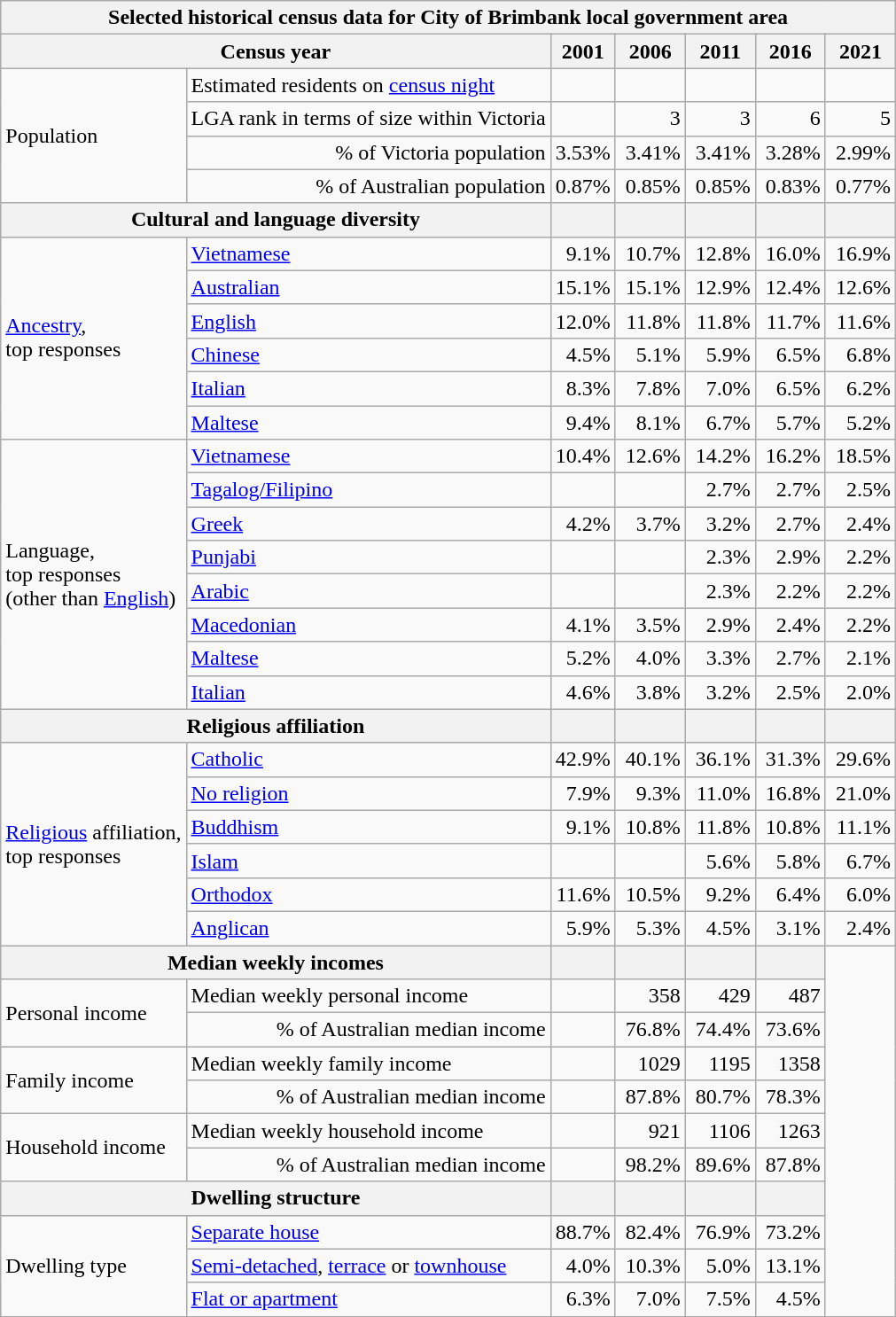<table class="wikitable">
<tr>
<th colspan=8>Selected historical census data for City of Brimbank local government area</th>
</tr>
<tr>
<th colspan=3>Census year</th>
<th>2001</th>
<th>2006</th>
<th>2011</th>
<th>2016</th>
<th>2021</th>
</tr>
<tr>
<td rowspan=4 colspan="2">Population</td>
<td>Estimated residents on <a href='#'>census night</a></td>
<td align="right"></td>
<td align="right"></td>
<td align="right"></td>
<td align="right"></td>
<td align="right"></td>
</tr>
<tr>
<td align="right">LGA rank in terms of size within Victoria</td>
<td align="right"></td>
<td align="right">3</td>
<td align="right"> 3</td>
<td align="right"> 6</td>
<td align="right"> 5</td>
</tr>
<tr>
<td align="right">% of Victoria population</td>
<td align="right">3.53%</td>
<td align="right"> 3.41%</td>
<td align="right"> 3.41%</td>
<td align="right"> 3.28%</td>
<td align="right"> 2.99%</td>
</tr>
<tr>
<td align="right">% of Australian population</td>
<td align="right">0.87%</td>
<td align="right"> 0.85%</td>
<td align="right"> 0.85%</td>
<td align="right"> 0.83%</td>
<td align="right"> 0.77%</td>
</tr>
<tr>
<th colspan=3>Cultural and language diversity</th>
<th></th>
<th></th>
<th></th>
<th></th>
<th></th>
</tr>
<tr>
<td rowspan=6 colspan=2><a href='#'>Ancestry</a>,<br>top responses</td>
<td><a href='#'>Vietnamese</a></td>
<td align="right">9.1%</td>
<td align="right"> 10.7%</td>
<td align="right"> 12.8%</td>
<td align="right"> 16.0%</td>
<td align="right"> 16.9%</td>
</tr>
<tr>
<td><a href='#'>Australian</a></td>
<td align="right">15.1%</td>
<td align="right"> 15.1%</td>
<td align="right"> 12.9%</td>
<td align="right"> 12.4%</td>
<td align="right"> 12.6%</td>
</tr>
<tr>
<td><a href='#'>English</a></td>
<td align="right">12.0%</td>
<td align="right"> 11.8%</td>
<td align="right"> 11.8%</td>
<td align="right"> 11.7%</td>
<td align="right"> 11.6%</td>
</tr>
<tr>
<td><a href='#'>Chinese</a></td>
<td align="right">4.5%</td>
<td align="right"> 5.1%</td>
<td align="right"> 5.9%</td>
<td align="right"> 6.5%</td>
<td align="right"> 6.8%</td>
</tr>
<tr>
<td><a href='#'>Italian</a></td>
<td align="right">8.3%</td>
<td align="right"> 7.8%</td>
<td align="right"> 7.0%</td>
<td align="right"> 6.5%</td>
<td align="right"> 6.2%</td>
</tr>
<tr>
<td><a href='#'>Maltese</a></td>
<td align="right">9.4%</td>
<td align="right"> 8.1%</td>
<td align="right"> 6.7%</td>
<td align="right"> 5.7%</td>
<td align="right"> 5.2%</td>
</tr>
<tr>
<td rowspan=8 colspan=2>Language,<br>top responses<br>(other than <a href='#'>English</a>)</td>
<td><a href='#'>Vietnamese</a></td>
<td align="right">10.4%</td>
<td align="right"> 12.6%</td>
<td align="right"> 14.2%</td>
<td align="right"> 16.2%</td>
<td align="right"> 18.5%</td>
</tr>
<tr>
<td><a href='#'>Tagalog/Filipino</a></td>
<td align="right"></td>
<td align="right"></td>
<td align="right">2.7%</td>
<td align="right"> 2.7%</td>
<td align="right"> 2.5%</td>
</tr>
<tr>
<td><a href='#'>Greek</a></td>
<td align="right">4.2%</td>
<td align="right"> 3.7%</td>
<td align="right"> 3.2%</td>
<td align="right"> 2.7%</td>
<td align="right"> 2.4%</td>
</tr>
<tr>
<td><a href='#'>Punjabi</a></td>
<td align="right"></td>
<td align="right"></td>
<td align="right">2.3%</td>
<td align="right"> 2.9%</td>
<td align="right"> 2.2%</td>
</tr>
<tr>
<td><a href='#'>Arabic</a></td>
<td align="right"></td>
<td align="right"></td>
<td align="right">2.3%</td>
<td align="right"> 2.2%</td>
<td align="right"> 2.2%</td>
</tr>
<tr>
<td><a href='#'>Macedonian</a></td>
<td align="right">4.1%</td>
<td align="right"> 3.5%</td>
<td align="right"> 2.9%</td>
<td align="right"> 2.4%</td>
<td align="right"> 2.2%</td>
</tr>
<tr>
<td><a href='#'>Maltese</a></td>
<td align="right">5.2%</td>
<td align="right"> 4.0%</td>
<td align="right"> 3.3%</td>
<td align="right"> 2.7%</td>
<td align="right"> 2.1%</td>
</tr>
<tr>
<td><a href='#'>Italian</a></td>
<td align="right">4.6%</td>
<td align="right"> 3.8%</td>
<td align="right"> 3.2%</td>
<td align="right"> 2.5%</td>
<td align="right"> 2.0%</td>
</tr>
<tr>
<th colspan=3>Religious affiliation</th>
<th></th>
<th></th>
<th></th>
<th></th>
<th></th>
</tr>
<tr>
<td rowspan=6 colspan=2><a href='#'>Religious</a> affiliation,<br>top responses</td>
<td><a href='#'>Catholic</a></td>
<td align="right">42.9%</td>
<td align="right"> 40.1%</td>
<td align="right"> 36.1%</td>
<td align="right"> 31.3%</td>
<td align="right"> 29.6%</td>
</tr>
<tr>
<td><a href='#'>No religion</a></td>
<td align="right">7.9%</td>
<td align="right"> 9.3%</td>
<td align="right"> 11.0%</td>
<td align="right"> 16.8%</td>
<td align="right"> 21.0%</td>
</tr>
<tr>
<td><a href='#'>Buddhism</a></td>
<td align="right">9.1%</td>
<td align="right"> 10.8%</td>
<td align="right"> 11.8%</td>
<td align="right"> 10.8%</td>
<td align="right"> 11.1%</td>
</tr>
<tr>
<td><a href='#'>Islam</a></td>
<td align="right"></td>
<td align="right"></td>
<td align="right">5.6%</td>
<td align="right"> 5.8%</td>
<td align="right"> 6.7%</td>
</tr>
<tr>
<td><a href='#'>Orthodox</a></td>
<td align="right">11.6%</td>
<td align="right"> 10.5%</td>
<td align="right"> 9.2%</td>
<td align="right"> 6.4%</td>
<td align="right"> 6.0%</td>
</tr>
<tr>
<td><a href='#'>Anglican</a></td>
<td align="right">5.9%</td>
<td align="right"> 5.3%</td>
<td align="right"> 4.5%</td>
<td align="right"> 3.1%</td>
<td align="right"> 2.4%</td>
</tr>
<tr>
<th colspan=3>Median weekly incomes</th>
<th></th>
<th></th>
<th></th>
<th></th>
</tr>
<tr>
<td rowspan=2 colspan=2>Personal income</td>
<td>Median weekly personal income</td>
<td align="right"></td>
<td align="right">358</td>
<td align="right">429</td>
<td align="right">487</td>
</tr>
<tr>
<td align="right">% of Australian median income</td>
<td align="right"></td>
<td align="right">76.8%</td>
<td align="right">74.4%</td>
<td align="right">73.6%</td>
</tr>
<tr>
<td rowspan=2 colspan=2>Family income</td>
<td>Median weekly family income</td>
<td align="right"></td>
<td align="right">1029</td>
<td align="right">1195</td>
<td align="right">1358</td>
</tr>
<tr>
<td align="right">% of Australian median income</td>
<td align="right"></td>
<td align="right">87.8%</td>
<td align="right">80.7%</td>
<td align="right">78.3%</td>
</tr>
<tr>
<td rowspan=2 colspan=2>Household income</td>
<td>Median weekly household income</td>
<td align="right"></td>
<td align="right">921</td>
<td align="right">1106</td>
<td align="right">1263</td>
</tr>
<tr>
<td align="right">% of Australian median income</td>
<td align="right"></td>
<td align="right">98.2%</td>
<td align="right">89.6%</td>
<td align="right">87.8%</td>
</tr>
<tr>
<th colspan=3>Dwelling structure</th>
<th></th>
<th></th>
<th></th>
<th></th>
</tr>
<tr>
<td rowspan=3 colspan=2>Dwelling type</td>
<td><a href='#'>Separate house</a></td>
<td align="right">88.7%</td>
<td align="right"> 82.4%</td>
<td align="right"> 76.9%</td>
<td align="right"> 73.2%</td>
</tr>
<tr>
<td><a href='#'>Semi-detached</a>, <a href='#'>terrace</a> or <a href='#'>townhouse</a></td>
<td align="right">4.0%</td>
<td align="right"> 10.3%</td>
<td align="right"> 5.0%</td>
<td align="right"> 13.1%</td>
</tr>
<tr>
<td><a href='#'>Flat or apartment</a></td>
<td align="right">6.3%</td>
<td align="right"> 7.0%</td>
<td align="right"> 7.5%</td>
<td align="right"> 4.5%</td>
</tr>
</table>
